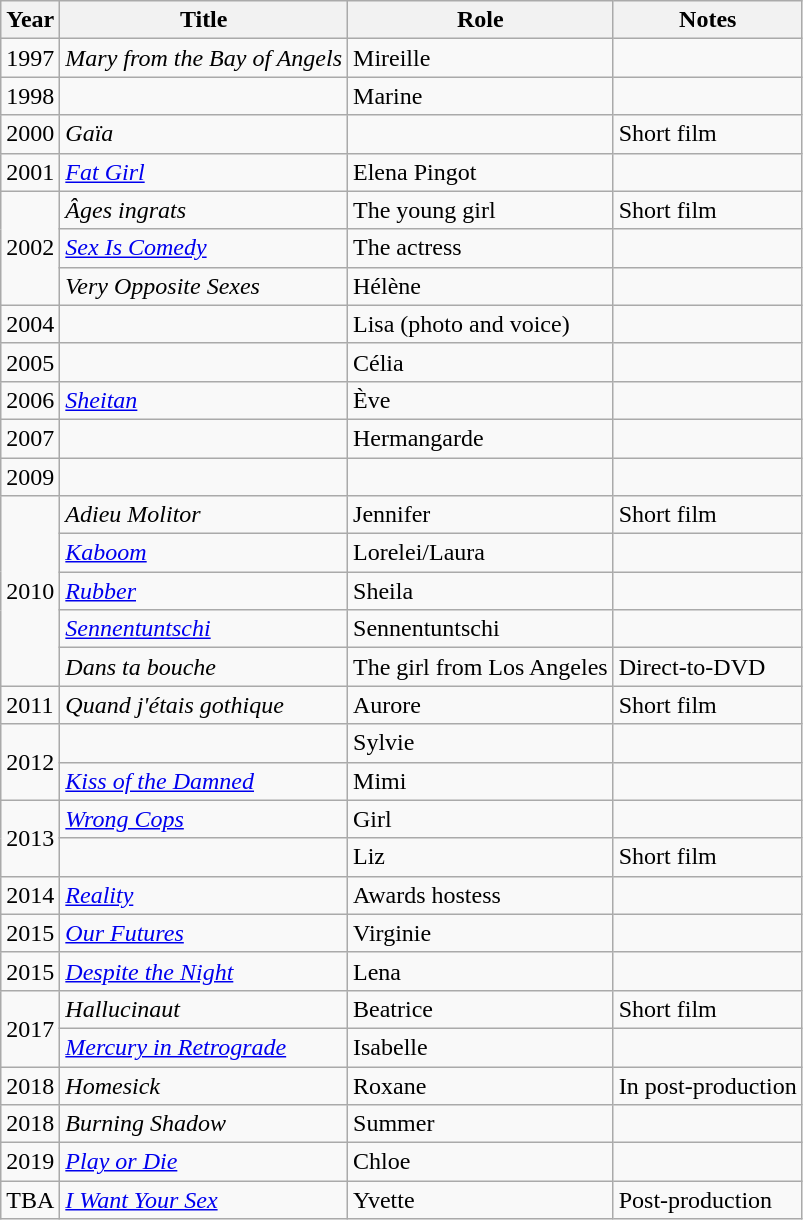<table class="wikitable sortable">
<tr>
<th>Year</th>
<th>Title</th>
<th>Role</th>
<th class="unsortable">Notes</th>
</tr>
<tr>
<td>1997</td>
<td><em>Mary from the Bay of Angels</em></td>
<td>Mireille</td>
<td></td>
</tr>
<tr>
<td>1998</td>
<td><em></em></td>
<td>Marine</td>
<td></td>
</tr>
<tr>
<td>2000</td>
<td><em>Gaïa</em></td>
<td></td>
<td>Short film</td>
</tr>
<tr>
<td>2001</td>
<td><em><a href='#'>Fat Girl</a></em></td>
<td>Elena Pingot</td>
<td></td>
</tr>
<tr>
<td rowspan="3">2002</td>
<td><em>Âges ingrats</em></td>
<td>The young girl</td>
<td>Short film</td>
</tr>
<tr>
<td><em><a href='#'>Sex Is Comedy</a></em></td>
<td>The actress</td>
<td></td>
</tr>
<tr>
<td><em>Very Opposite Sexes</em></td>
<td>Hélène</td>
<td></td>
</tr>
<tr>
<td>2004</td>
<td><em></em></td>
<td>Lisa (photo and voice)</td>
<td></td>
</tr>
<tr>
<td>2005</td>
<td><em></em></td>
<td>Célia</td>
<td></td>
</tr>
<tr>
<td>2006</td>
<td><em><a href='#'>Sheitan</a></em></td>
<td>Ève</td>
<td></td>
</tr>
<tr>
<td>2007</td>
<td><em></em></td>
<td>Hermangarde</td>
<td></td>
</tr>
<tr>
<td>2009</td>
<td><em></em></td>
<td></td>
<td></td>
</tr>
<tr>
<td rowspan="5">2010</td>
<td><em>Adieu Molitor</em></td>
<td>Jennifer</td>
<td>Short film</td>
</tr>
<tr>
<td><em><a href='#'>Kaboom</a></em></td>
<td>Lorelei/Laura</td>
<td></td>
</tr>
<tr>
<td><em><a href='#'>Rubber</a></em></td>
<td>Sheila</td>
<td></td>
</tr>
<tr>
<td><em><a href='#'>Sennentuntschi</a></em></td>
<td>Sennentuntschi</td>
<td></td>
</tr>
<tr>
<td><em>Dans ta bouche</em></td>
<td>The girl from Los Angeles</td>
<td>Direct-to-DVD</td>
</tr>
<tr>
<td>2011</td>
<td><em>Quand j'étais gothique</em></td>
<td>Aurore</td>
<td>Short film</td>
</tr>
<tr>
<td rowspan="2">2012</td>
<td><em></em></td>
<td>Sylvie</td>
<td></td>
</tr>
<tr>
<td><em><a href='#'>Kiss of the Damned</a></em></td>
<td>Mimi</td>
<td></td>
</tr>
<tr>
<td rowspan="2">2013</td>
<td><em><a href='#'>Wrong Cops</a></em></td>
<td>Girl</td>
<td></td>
</tr>
<tr>
<td><em></em></td>
<td>Liz</td>
<td>Short film</td>
</tr>
<tr>
<td>2014</td>
<td><em><a href='#'>Reality</a></em></td>
<td>Awards hostess</td>
<td></td>
</tr>
<tr>
<td>2015</td>
<td><em><a href='#'>Our Futures</a></em></td>
<td>Virginie</td>
<td></td>
</tr>
<tr>
<td>2015</td>
<td><em><a href='#'>Despite the Night</a></em></td>
<td>Lena</td>
<td></td>
</tr>
<tr>
<td rowspan="2">2017</td>
<td><em>Hallucinaut</em></td>
<td>Beatrice</td>
<td>Short film</td>
</tr>
<tr>
<td><em><a href='#'>Mercury in Retrograde</a></em></td>
<td>Isabelle</td>
<td></td>
</tr>
<tr>
<td>2018</td>
<td><em>Homesick</em></td>
<td>Roxane</td>
<td>In post-production</td>
</tr>
<tr>
<td>2018</td>
<td><em>Burning Shadow</em></td>
<td>Summer</td>
<td></td>
</tr>
<tr>
<td>2019</td>
<td><em><a href='#'>Play or Die</a></em></td>
<td>Chloe</td>
<td></td>
</tr>
<tr>
<td>TBA</td>
<td><em><a href='#'>I Want Your Sex</a></em></td>
<td>Yvette</td>
<td>Post-production</td>
</tr>
</table>
